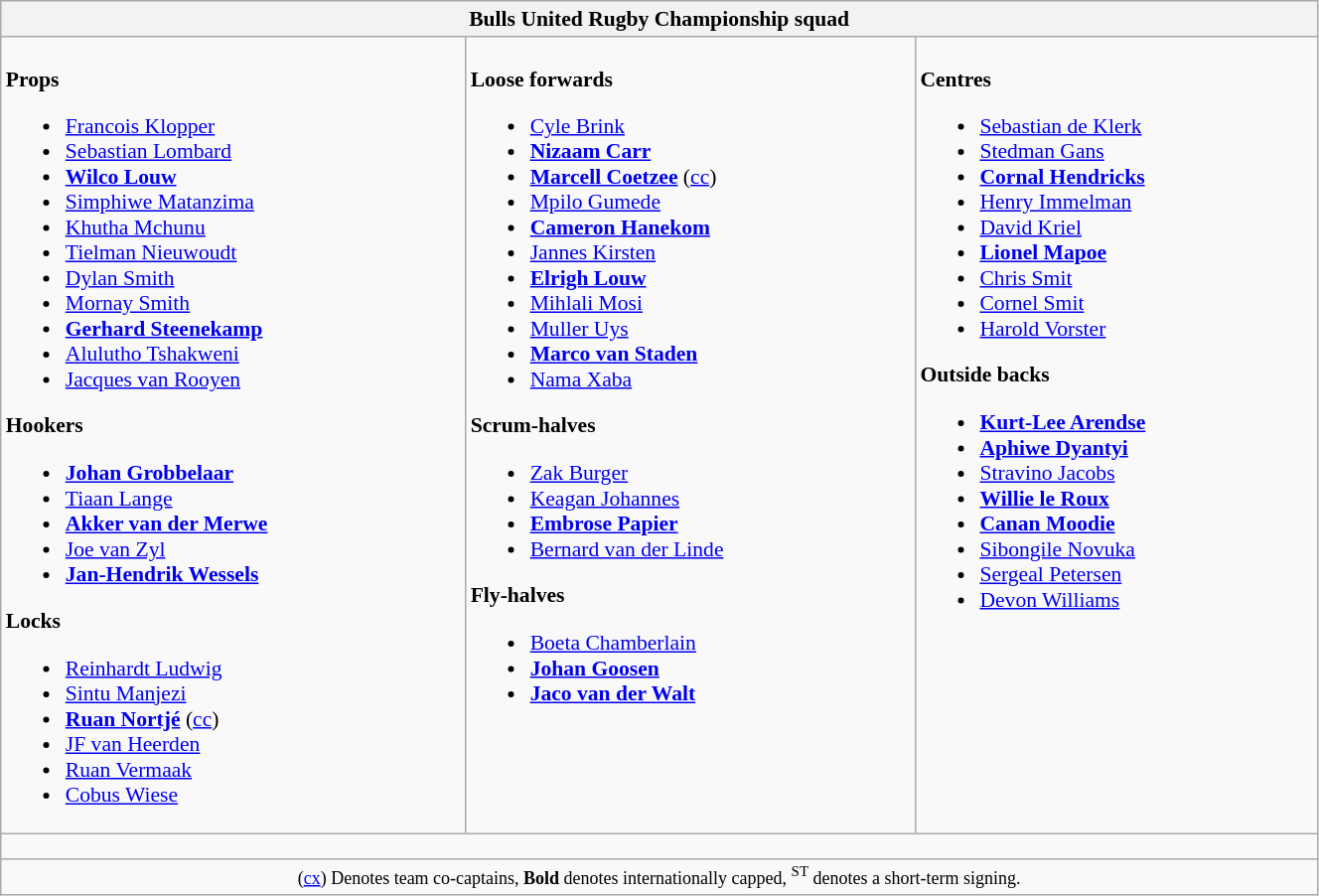<table class="wikitable" style="font-size:90%;width:70%">
<tr>
<th colspan="100%">Bulls United Rugby Championship squad</th>
</tr>
<tr valign="top">
<td><br><strong>Props</strong><ul><li> <a href='#'>Francois Klopper</a></li><li> <a href='#'>Sebastian Lombard</a></li><li> <strong><a href='#'>Wilco Louw</a></strong></li><li> <a href='#'>Simphiwe Matanzima</a></li><li> <a href='#'>Khutha Mchunu</a></li><li> <a href='#'>Tielman Nieuwoudt</a></li><li> <a href='#'>Dylan Smith</a></li><li> <a href='#'>Mornay Smith</a></li><li> <strong><a href='#'>Gerhard Steenekamp</a></strong></li><li> <a href='#'>Alulutho Tshakweni</a></li><li> <a href='#'>Jacques van Rooyen</a></li></ul><strong>Hookers</strong><ul><li> <strong><a href='#'>Johan Grobbelaar</a></strong></li><li> <a href='#'>Tiaan Lange</a></li><li> <strong><a href='#'>Akker van der Merwe</a></strong></li><li> <a href='#'>Joe van Zyl</a></li><li> <strong><a href='#'>Jan-Hendrik Wessels</a></strong></li></ul><strong>Locks</strong><ul><li> <a href='#'>Reinhardt Ludwig</a></li><li> <a href='#'>Sintu Manjezi</a></li><li> <strong><a href='#'>Ruan Nortjé</a></strong> (<a href='#'>cc</a>)</li><li> <a href='#'>JF van Heerden</a></li><li> <a href='#'>Ruan Vermaak</a></li><li> <a href='#'>Cobus Wiese</a></li></ul></td>
<td><br><strong>Loose forwards</strong><ul><li> <a href='#'>Cyle Brink</a></li><li> <strong><a href='#'>Nizaam Carr</a></strong></li><li> <strong><a href='#'>Marcell Coetzee</a></strong> (<a href='#'>cc</a>)</li><li> <a href='#'>Mpilo Gumede</a></li><li> <strong><a href='#'>Cameron Hanekom</a></strong></li><li> <a href='#'>Jannes Kirsten</a></li><li> <strong><a href='#'>Elrigh Louw</a></strong></li><li> <a href='#'>Mihlali Mosi</a></li><li> <a href='#'>Muller Uys</a></li><li> <strong><a href='#'>Marco van Staden</a></strong></li><li> <a href='#'>Nama Xaba</a></li></ul><strong>Scrum-halves</strong><ul><li> <a href='#'>Zak Burger</a></li><li> <a href='#'>Keagan Johannes</a></li><li> <strong><a href='#'>Embrose Papier</a></strong></li><li> <a href='#'>Bernard van der Linde</a></li></ul><strong>Fly-halves</strong><ul><li> <a href='#'>Boeta Chamberlain</a></li><li> <strong><a href='#'>Johan Goosen</a></strong></li><li> <strong><a href='#'>Jaco van der Walt</a></strong></li></ul></td>
<td><br><strong>Centres</strong><ul><li> <a href='#'>Sebastian de Klerk</a></li><li> <a href='#'>Stedman Gans</a></li><li> <strong><a href='#'>Cornal Hendricks</a></strong></li><li> <a href='#'>Henry Immelman</a></li><li> <a href='#'>David Kriel</a></li><li> <strong><a href='#'>Lionel Mapoe</a></strong></li><li> <a href='#'>Chris Smit</a></li><li> <a href='#'>Cornel Smit</a></li><li> <a href='#'>Harold Vorster</a></li></ul><strong>Outside backs</strong><ul><li> <strong><a href='#'>Kurt-Lee Arendse</a></strong></li><li> <strong><a href='#'>Aphiwe Dyantyi</a></strong></li><li> <a href='#'>Stravino Jacobs</a></li><li> <strong><a href='#'>Willie le Roux</a></strong></li><li> <strong><a href='#'>Canan Moodie</a></strong></li><li> <a href='#'>Sibongile Novuka</a></li><li> <a href='#'>Sergeal Petersen</a></li><li> <a href='#'>Devon Williams</a></li></ul></td>
</tr>
<tr>
<td colspan="100%" style="height:10px"></td>
</tr>
<tr>
<td colspan="100%" style="text-align:center"><small>(<a href='#'>cx</a>) Denotes team co-captains, <strong>Bold</strong> denotes internationally capped, <sup>ST</sup> denotes a short-term signing.</small> </td>
</tr>
</table>
